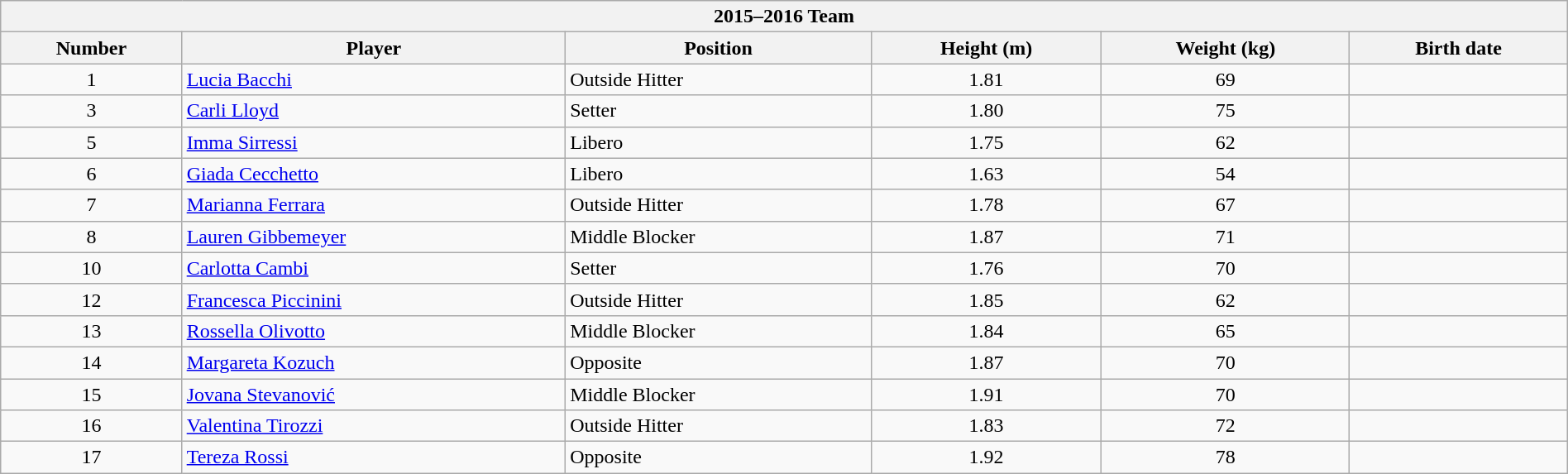<table class="wikitable" style="width:100%;">
<tr>
<th colspan=6><strong>2015–2016 Team</strong></th>
</tr>
<tr>
<th>Number</th>
<th>Player</th>
<th>Position</th>
<th>Height (m)</th>
<th>Weight (kg)</th>
<th>Birth date</th>
</tr>
<tr>
<td align=center>1</td>
<td> <a href='#'>Lucia Bacchi</a></td>
<td>Outside Hitter</td>
<td align=center>1.81</td>
<td align=center>69</td>
<td></td>
</tr>
<tr>
<td align=center>3</td>
<td> <a href='#'>Carli Lloyd</a></td>
<td>Setter</td>
<td align=center>1.80</td>
<td align=center>75</td>
<td></td>
</tr>
<tr>
<td align=center>5</td>
<td> <a href='#'>Imma Sirressi</a></td>
<td>Libero</td>
<td align=center>1.75</td>
<td align=center>62</td>
<td></td>
</tr>
<tr>
<td align=center>6</td>
<td> <a href='#'>Giada Cecchetto</a></td>
<td>Libero</td>
<td align=center>1.63</td>
<td align=center>54</td>
<td></td>
</tr>
<tr>
<td align=center>7</td>
<td> <a href='#'>Marianna Ferrara</a></td>
<td>Outside Hitter</td>
<td align=center>1.78</td>
<td align=center>67</td>
<td></td>
</tr>
<tr>
<td align=center>8</td>
<td> <a href='#'>Lauren Gibbemeyer</a></td>
<td>Middle Blocker</td>
<td align=center>1.87</td>
<td align=center>71</td>
<td></td>
</tr>
<tr>
<td align=center>10</td>
<td> <a href='#'>Carlotta Cambi</a></td>
<td>Setter</td>
<td align=center>1.76</td>
<td align=center>70</td>
<td></td>
</tr>
<tr>
<td align=center>12</td>
<td> <a href='#'>Francesca Piccinini</a></td>
<td>Outside Hitter</td>
<td align=center>1.85</td>
<td align=center>62</td>
<td></td>
</tr>
<tr>
<td align=center>13</td>
<td> <a href='#'>Rossella Olivotto</a></td>
<td>Middle Blocker</td>
<td align=center>1.84</td>
<td align=center>65</td>
<td></td>
</tr>
<tr>
<td align=center>14</td>
<td> <a href='#'>Margareta Kozuch</a></td>
<td>Opposite</td>
<td align=center>1.87</td>
<td align=center>70</td>
<td></td>
</tr>
<tr>
<td align=center>15</td>
<td> <a href='#'>Jovana Stevanović</a></td>
<td>Middle Blocker</td>
<td align=center>1.91</td>
<td align=center>70</td>
<td></td>
</tr>
<tr>
<td align=center>16</td>
<td> <a href='#'>Valentina Tirozzi</a></td>
<td>Outside Hitter</td>
<td align=center>1.83</td>
<td align=center>72</td>
<td></td>
</tr>
<tr>
<td align=center>17</td>
<td> <a href='#'>Tereza Rossi</a></td>
<td>Opposite</td>
<td align=center>1.92</td>
<td align=center>78</td>
<td></td>
</tr>
</table>
